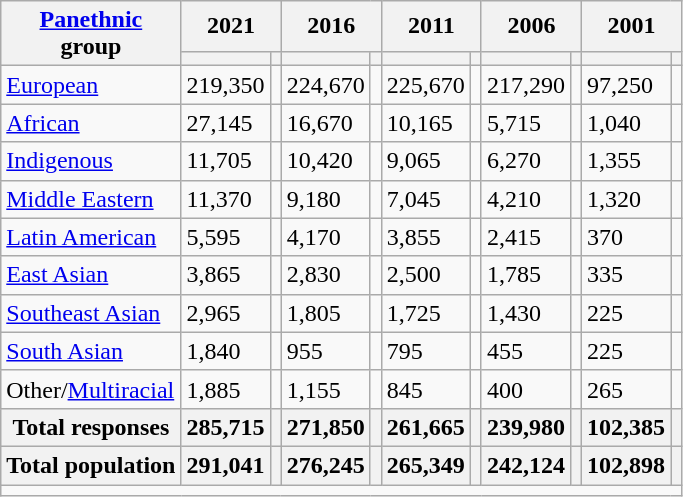<table class="wikitable collapsible sortable">
<tr>
<th rowspan="2"><a href='#'>Panethnic</a><br>group</th>
<th colspan="2">2021</th>
<th colspan="2">2016</th>
<th colspan="2">2011</th>
<th colspan="2">2006</th>
<th colspan="2">2001</th>
</tr>
<tr>
<th><a href='#'></a></th>
<th></th>
<th></th>
<th></th>
<th></th>
<th></th>
<th></th>
<th></th>
<th></th>
<th></th>
</tr>
<tr>
<td><a href='#'>European</a></td>
<td>219,350</td>
<td></td>
<td>224,670</td>
<td></td>
<td>225,670</td>
<td></td>
<td>217,290</td>
<td></td>
<td>97,250</td>
<td></td>
</tr>
<tr>
<td><a href='#'>African</a></td>
<td>27,145</td>
<td></td>
<td>16,670</td>
<td></td>
<td>10,165</td>
<td></td>
<td>5,715</td>
<td></td>
<td>1,040</td>
<td></td>
</tr>
<tr>
<td><a href='#'>Indigenous</a></td>
<td>11,705</td>
<td></td>
<td>10,420</td>
<td></td>
<td>9,065</td>
<td></td>
<td>6,270</td>
<td></td>
<td>1,355</td>
<td></td>
</tr>
<tr>
<td><a href='#'>Middle Eastern</a></td>
<td>11,370</td>
<td></td>
<td>9,180</td>
<td></td>
<td>7,045</td>
<td></td>
<td>4,210</td>
<td></td>
<td>1,320</td>
<td></td>
</tr>
<tr>
<td><a href='#'>Latin American</a></td>
<td>5,595</td>
<td></td>
<td>4,170</td>
<td></td>
<td>3,855</td>
<td></td>
<td>2,415</td>
<td></td>
<td>370</td>
<td></td>
</tr>
<tr>
<td><a href='#'>East Asian</a></td>
<td>3,865</td>
<td></td>
<td>2,830</td>
<td></td>
<td>2,500</td>
<td></td>
<td>1,785</td>
<td></td>
<td>335</td>
<td></td>
</tr>
<tr>
<td><a href='#'>Southeast Asian</a></td>
<td>2,965</td>
<td></td>
<td>1,805</td>
<td></td>
<td>1,725</td>
<td></td>
<td>1,430</td>
<td></td>
<td>225</td>
<td></td>
</tr>
<tr>
<td><a href='#'>South Asian</a></td>
<td>1,840</td>
<td></td>
<td>955</td>
<td></td>
<td>795</td>
<td></td>
<td>455</td>
<td></td>
<td>225</td>
<td></td>
</tr>
<tr>
<td>Other/<a href='#'>Multiracial</a></td>
<td>1,885</td>
<td></td>
<td>1,155</td>
<td></td>
<td>845</td>
<td></td>
<td>400</td>
<td></td>
<td>265</td>
<td></td>
</tr>
<tr>
<th>Total responses</th>
<th>285,715</th>
<th></th>
<th>271,850</th>
<th></th>
<th>261,665</th>
<th></th>
<th>239,980</th>
<th></th>
<th>102,385</th>
<th></th>
</tr>
<tr>
<th>Total population</th>
<th>291,041</th>
<th></th>
<th>276,245</th>
<th></th>
<th>265,349</th>
<th></th>
<th>242,124</th>
<th></th>
<th>102,898</th>
<th></th>
</tr>
<tr class="sortbottom">
<td colspan="15"></td>
</tr>
</table>
